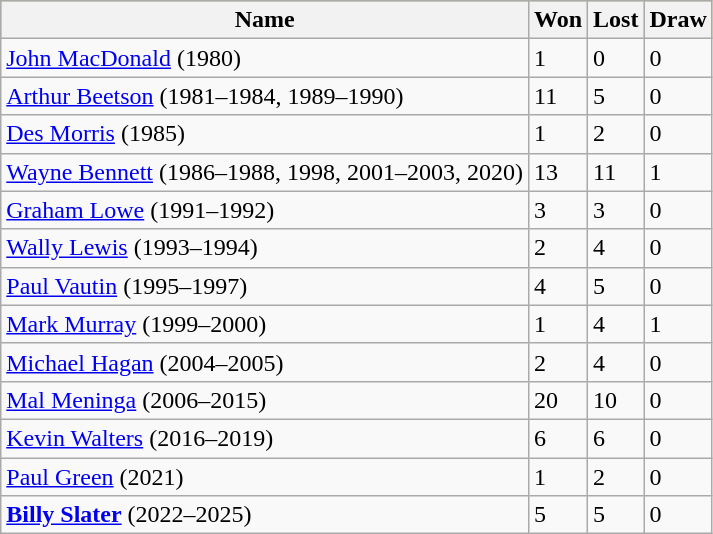<table class="wikitable">
<tr style="background:#bdb76b;">
<th>Name</th>
<th>Won</th>
<th>Lost</th>
<th>Draw</th>
</tr>
<tr>
<td><a href='#'>John MacDonald</a> (1980)</td>
<td>1</td>
<td>0</td>
<td>0</td>
</tr>
<tr>
<td><a href='#'>Arthur Beetson</a> (1981–1984, 1989–1990)</td>
<td>11</td>
<td>5</td>
<td>0</td>
</tr>
<tr>
<td><a href='#'>Des Morris</a> (1985)</td>
<td>1</td>
<td>2</td>
<td>0</td>
</tr>
<tr>
<td><a href='#'>Wayne Bennett</a> (1986–1988, 1998, 2001–2003, 2020)</td>
<td>13</td>
<td>11</td>
<td>1</td>
</tr>
<tr>
<td><a href='#'>Graham Lowe</a> (1991–1992)</td>
<td>3</td>
<td>3</td>
<td>0</td>
</tr>
<tr>
<td><a href='#'>Wally Lewis</a> (1993–1994)</td>
<td>2</td>
<td>4</td>
<td>0</td>
</tr>
<tr>
<td><a href='#'>Paul Vautin</a> (1995–1997)</td>
<td>4</td>
<td>5</td>
<td>0</td>
</tr>
<tr>
<td><a href='#'>Mark Murray</a> (1999–2000)</td>
<td>1</td>
<td>4</td>
<td>1</td>
</tr>
<tr>
<td><a href='#'>Michael Hagan</a> (2004–2005)</td>
<td>2</td>
<td>4</td>
<td>0</td>
</tr>
<tr>
<td><a href='#'>Mal Meninga</a> (2006–2015)</td>
<td>20</td>
<td>10</td>
<td>0</td>
</tr>
<tr>
<td><a href='#'>Kevin Walters</a> (2016–2019)</td>
<td>6</td>
<td>6</td>
<td>0</td>
</tr>
<tr>
<td><a href='#'>Paul Green</a> (2021)</td>
<td>1</td>
<td>2</td>
<td>0</td>
</tr>
<tr>
<td><strong><a href='#'>Billy Slater</a></strong> (2022–2025)</td>
<td>5</td>
<td>5</td>
<td>0</td>
</tr>
</table>
